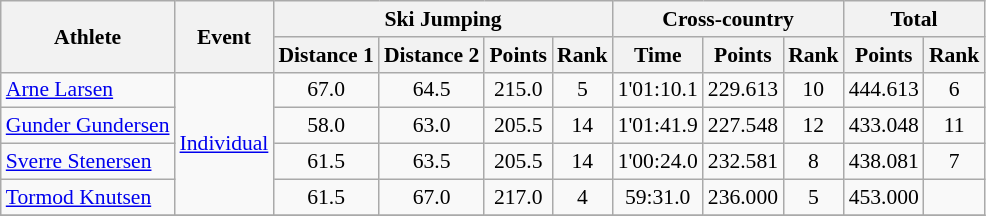<table class="wikitable" style="font-size:90%">
<tr>
<th rowspan="2">Athlete</th>
<th rowspan="2">Event</th>
<th colspan="4">Ski Jumping</th>
<th colspan="3">Cross-country</th>
<th colspan="2">Total</th>
</tr>
<tr>
<th>Distance 1</th>
<th>Distance 2</th>
<th>Points</th>
<th>Rank</th>
<th>Time</th>
<th>Points</th>
<th>Rank</th>
<th>Points</th>
<th>Rank</th>
</tr>
<tr>
<td><a href='#'>Arne Larsen</a></td>
<td rowspan="4"><a href='#'>Individual</a></td>
<td align="center">67.0</td>
<td align="center">64.5</td>
<td align="center">215.0</td>
<td align="center">5</td>
<td align="center">1'01:10.1</td>
<td align="center">229.613</td>
<td align="center">10</td>
<td align="center">444.613</td>
<td align="center">6</td>
</tr>
<tr>
<td><a href='#'>Gunder Gundersen</a></td>
<td align="center">58.0</td>
<td align="center">63.0</td>
<td align="center">205.5</td>
<td align="center">14</td>
<td align="center">1'01:41.9</td>
<td align="center">227.548</td>
<td align="center">12</td>
<td align="center">433.048</td>
<td align="center">11</td>
</tr>
<tr>
<td><a href='#'>Sverre Stenersen</a></td>
<td align="center">61.5</td>
<td align="center">63.5</td>
<td align="center">205.5</td>
<td align="center">14</td>
<td align="center">1'00:24.0</td>
<td align="center">232.581</td>
<td align="center">8</td>
<td align="center">438.081</td>
<td align="center">7</td>
</tr>
<tr>
<td><a href='#'>Tormod Knutsen</a></td>
<td align="center">61.5</td>
<td align="center">67.0</td>
<td align="center">217.0</td>
<td align="center">4</td>
<td align="center">59:31.0</td>
<td align="center">236.000</td>
<td align="center">5</td>
<td align="center">453.000</td>
<td align="center"></td>
</tr>
<tr>
</tr>
</table>
